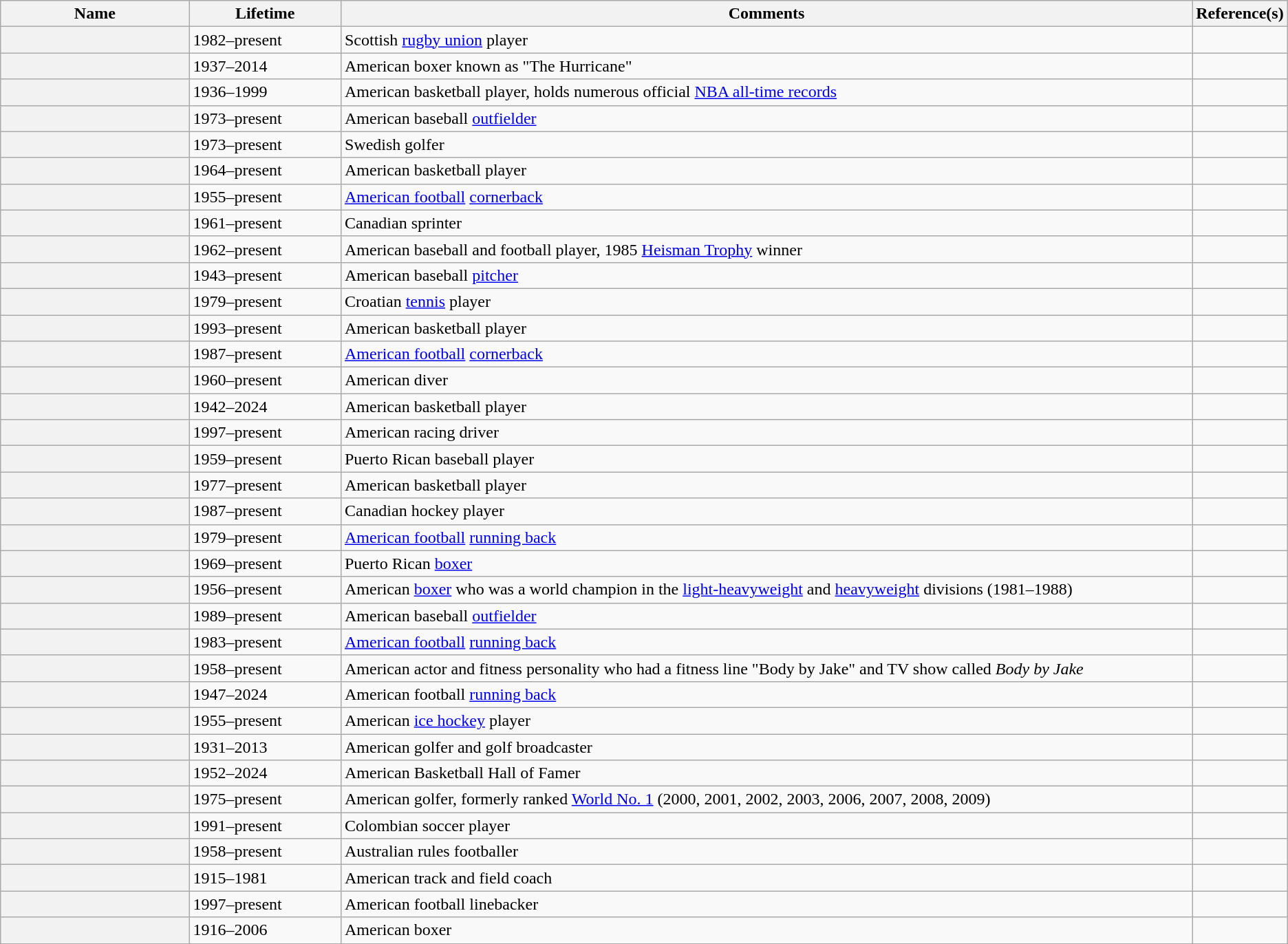<table class="sortable wikitable plainrowheaders">
<tr>
<th width="15%" scope="col">Name</th>
<th width="12%" scope="col">Lifetime</th>
<th class="unsortable" width="68%" scope="col">Comments</th>
<th class="unsortable" width="5%" scope="col">Reference(s)</th>
</tr>
<tr valign="top">
<th scope="row"></th>
<td>1982–present</td>
<td>Scottish <a href='#'>rugby union</a> player</td>
<td align="center"></td>
</tr>
<tr valign="top">
<th scope="row"></th>
<td>1937–2014</td>
<td>American boxer known as "The Hurricane"</td>
<td align="center"></td>
</tr>
<tr valign="top">
<th scope="row"></th>
<td>1936–1999</td>
<td>American basketball player, holds numerous official <a href='#'>NBA all-time records</a></td>
<td align="center"></td>
</tr>
<tr valign="top">
<th scope="row"></th>
<td>1973–present</td>
<td>American baseball <a href='#'>outfielder</a></td>
<td align="center"></td>
</tr>
<tr valign="top">
<th scope="row"></th>
<td>1973–present</td>
<td>Swedish golfer</td>
<td align="center"></td>
</tr>
<tr valign="top">
<th scope="row"></th>
<td>1964–present</td>
<td>American basketball player</td>
<td align="center"></td>
</tr>
<tr valign="top">
<th scope="row"></th>
<td>1955–present</td>
<td><a href='#'>American football</a> <a href='#'>cornerback</a></td>
<td align="center"></td>
</tr>
<tr valign="top">
<th scope="row"></th>
<td>1961–present</td>
<td>Canadian sprinter</td>
<td align="center"></td>
</tr>
<tr valign="top">
<th scope="row"></th>
<td>1962–present</td>
<td>American baseball and football player, 1985 <a href='#'>Heisman Trophy</a> winner</td>
<td align="center"></td>
</tr>
<tr valign="top">
<th scope="row"></th>
<td>1943–present</td>
<td>American baseball <a href='#'>pitcher</a></td>
<td align="center"></td>
</tr>
<tr valign="top">
<th scope="row"></th>
<td>1979–present</td>
<td>Croatian <a href='#'>tennis</a> player</td>
<td align="center"></td>
</tr>
<tr valign="top">
<th scope="row"></th>
<td>1993–present</td>
<td>American basketball player</td>
<td align="center"></td>
</tr>
<tr valign="top">
<th scope="row"></th>
<td>1987–present</td>
<td><a href='#'>American football</a> <a href='#'>cornerback</a></td>
<td align="center"></td>
</tr>
<tr valign="top">
<th scope="row"></th>
<td>1960–present</td>
<td>American diver</td>
<td align="center"></td>
</tr>
<tr valign="top">
<th scope="row"></th>
<td>1942–2024</td>
<td>American basketball player</td>
<td align="center"></td>
</tr>
<tr valign="top">
<th scope="row"></th>
<td>1997–present</td>
<td>American racing driver</td>
<td align="center"></td>
</tr>
<tr valign="top">
<th scope="row"></th>
<td>1959–present</td>
<td>Puerto Rican baseball player</td>
<td align="center"></td>
</tr>
<tr valign="top">
<th scope="row"></th>
<td>1977–present</td>
<td>American basketball player</td>
<td align="center"></td>
</tr>
<tr valign="top">
<th scope="row"></th>
<td>1987–present</td>
<td>Canadian hockey player</td>
<td align="center"></td>
</tr>
<tr valign="top">
<th scope="row"></th>
<td>1979–present</td>
<td><a href='#'>American football</a> <a href='#'>running back</a></td>
<td align="center"></td>
</tr>
<tr valign-"top">
<th scope="row"></th>
<td>1969–present</td>
<td>Puerto Rican <a href='#'>boxer</a></td>
<td align="center"></td>
</tr>
<tr valign="top">
<th scope="row"></th>
<td>1956–present</td>
<td>American <a href='#'>boxer</a> who was a world champion in the <a href='#'>light-heavyweight</a> and <a href='#'>heavyweight</a> divisions (1981–1988)</td>
<td align="center"></td>
</tr>
<tr valign="top">
<th scope="row"></th>
<td>1989–present</td>
<td>American baseball <a href='#'>outfielder</a></td>
<td align="center"></td>
</tr>
<tr valign="top">
<th scope="row"></th>
<td>1983–present</td>
<td><a href='#'>American football</a> <a href='#'>running back</a></td>
<td align="center"></td>
</tr>
<tr valign="top">
<th scope="row"></th>
<td>1958–present</td>
<td>American actor and fitness personality who had a fitness line "Body by Jake" and TV show called <em>Body by Jake</em></td>
<td align="center"></td>
</tr>
<tr valign="top">
<th scope="row"></th>
<td>1947–2024</td>
<td>American football <a href='#'>running back</a></td>
<td align="center"></td>
</tr>
<tr valign="top">
<th scope="row"></th>
<td>1955–present</td>
<td>American <a href='#'>ice hockey</a> player</td>
<td align="center"></td>
</tr>
<tr valign="top">
<th scope="row"></th>
<td>1931–2013</td>
<td>American golfer and golf broadcaster</td>
<td align="center"></td>
</tr>
<tr valign="top">
<th scope="row"></th>
<td>1952–2024</td>
<td>American Basketball Hall of Famer</td>
<td align="center"></td>
</tr>
<tr valign="top">
<th scope="row"></th>
<td>1975–present</td>
<td>American golfer, formerly ranked <a href='#'>World No. 1</a> (2000, 2001, 2002, 2003, 2006, 2007, 2008, 2009)</td>
<td align="center"></td>
</tr>
<tr valign="top">
<th scope="row"></th>
<td>1991–present</td>
<td>Colombian soccer player</td>
<td align="center"></td>
</tr>
<tr valign="top">
<th scope="row"></th>
<td>1958–present</td>
<td>Australian rules footballer</td>
<td align="center"></td>
</tr>
<tr valign="top">
<th scope="row"></th>
<td>1915–1981</td>
<td>American track and field coach</td>
<td align="center"></td>
</tr>
<tr valign="top">
<th scope="row"></th>
<td>1997–present</td>
<td>American football linebacker</td>
<td align="center"></td>
</tr>
<tr valign="top">
<th scope="row"></th>
<td>1916–2006</td>
<td>American boxer</td>
<td align="center"></td>
</tr>
</table>
